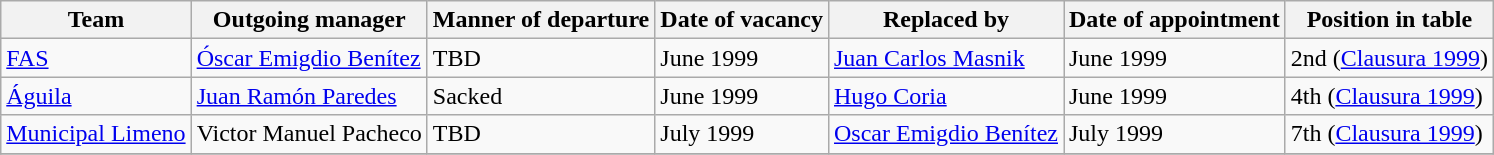<table class="wikitable">
<tr>
<th>Team</th>
<th>Outgoing manager</th>
<th>Manner of departure</th>
<th>Date of vacancy</th>
<th>Replaced by</th>
<th>Date of appointment</th>
<th>Position in table</th>
</tr>
<tr>
<td><a href='#'>FAS</a></td>
<td> <a href='#'>Óscar Emigdio Benítez</a></td>
<td>TBD</td>
<td>June 1999</td>
<td> <a href='#'>Juan Carlos Masnik</a></td>
<td>June 1999</td>
<td>2nd (<a href='#'>Clausura 1999</a>)</td>
</tr>
<tr>
<td><a href='#'>Águila</a></td>
<td> <a href='#'>Juan Ramón Paredes</a></td>
<td>Sacked</td>
<td>June 1999</td>
<td> <a href='#'>Hugo Coria</a></td>
<td>June 1999</td>
<td>4th (<a href='#'>Clausura 1999</a>)</td>
</tr>
<tr>
<td><a href='#'>Municipal Limeno</a></td>
<td> Victor Manuel Pacheco</td>
<td>TBD</td>
<td>July 1999</td>
<td> <a href='#'>Oscar Emigdio Benítez</a></td>
<td>July 1999</td>
<td>7th (<a href='#'>Clausura 1999</a>)</td>
</tr>
<tr>
</tr>
</table>
